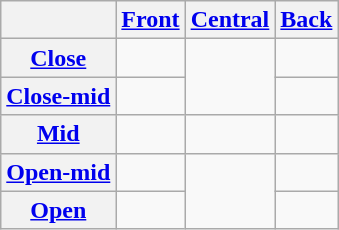<table class="wikitable" style="text-align: center;">
<tr>
<th></th>
<th><a href='#'>Front</a></th>
<th><a href='#'>Central</a></th>
<th><a href='#'>Back</a></th>
</tr>
<tr>
<th><a href='#'>Close</a></th>
<td> </td>
<td rowspan="2"></td>
<td> </td>
</tr>
<tr>
<th><a href='#'>Close-mid</a></th>
<td> </td>
<td> </td>
</tr>
<tr>
<th><a href='#'>Mid</a></th>
<td> </td>
<td> </td>
<td> </td>
</tr>
<tr>
<th><a href='#'>Open-mid</a></th>
<td></td>
<td rowspan="2"></td>
<td> </td>
</tr>
<tr>
<th><a href='#'>Open</a></th>
<td> </td>
<td></td>
</tr>
</table>
